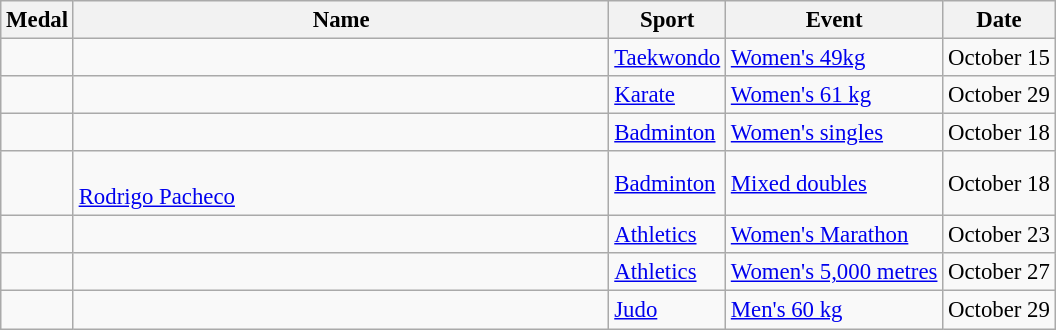<table class="wikitable sortable" border="1" style="font-size:95%">
<tr>
<th>Medal</th>
<th width=350px>Name</th>
<th>Sport</th>
<th>Event</th>
<th>Date</th>
</tr>
<tr>
<td></td>
<td></td>
<td><a href='#'>Taekwondo</a></td>
<td><a href='#'>Women's 49kg</a></td>
<td>October 15</td>
</tr>
<tr>
<td></td>
<td></td>
<td><a href='#'>Karate</a></td>
<td><a href='#'>Women's 61 kg</a></td>
<td>October 29</td>
</tr>
<tr>
<td></td>
<td></td>
<td><a href='#'>Badminton</a></td>
<td><a href='#'>Women's singles</a></td>
<td>October 18</td>
</tr>
<tr>
<td></td>
<td><br><a href='#'>Rodrigo Pacheco</a></td>
<td><a href='#'>Badminton</a></td>
<td><a href='#'>Mixed doubles</a></td>
<td>October 18</td>
</tr>
<tr>
<td></td>
<td></td>
<td><a href='#'>Athletics</a></td>
<td><a href='#'>Women's Marathon</a></td>
<td>October 23</td>
</tr>
<tr>
<td></td>
<td></td>
<td><a href='#'>Athletics</a></td>
<td><a href='#'>Women's 5,000 metres</a></td>
<td>October 27</td>
</tr>
<tr>
<td></td>
<td></td>
<td><a href='#'>Judo</a></td>
<td><a href='#'>Men's 60 kg</a></td>
<td>October 29<br></td>
</tr>
</table>
